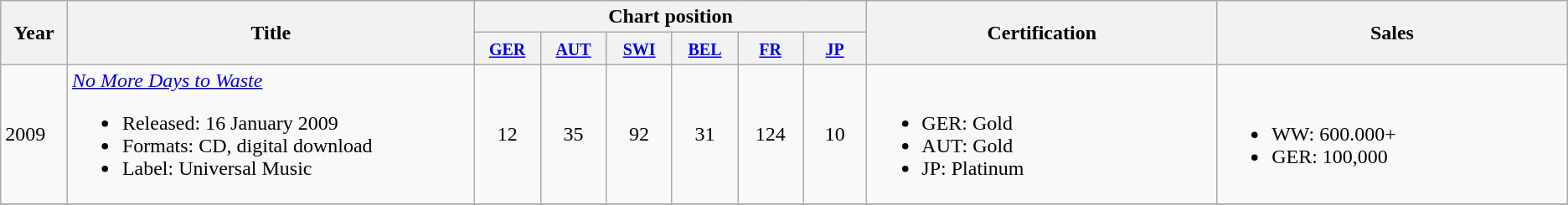<table class="wikitable">
<tr>
<th style="width:3em;" rowspan="2">Year</th>
<th style="width:22em;" rowspan="2">Title</th>
<th colspan="6">Chart position</th>
<th style="width:300px;" rowspan="2">Certification</th>
<th style="width:300px;" rowspan="2">Sales</th>
</tr>
<tr bgcolor="#dddddd">
<th style="width:3em;"><small> <a href='#'>GER</a></small></th>
<th style="width:3em;"><small> <a href='#'>AUT</a></small></th>
<th style="width:3em;"><small> <a href='#'>SWI</a></small></th>
<th style="width:3em;"><small> <a href='#'>BEL</a></small></th>
<th style="width:3em;"><small> <a href='#'>FR</a></small></th>
<th style="width:3em;"><small> <a href='#'>JP</a></small></th>
</tr>
<tr>
<td>2009</td>
<td><em><a href='#'>No More Days to Waste</a></em><br><ul><li>Released: 16 January 2009</li><li>Formats: CD, digital download</li><li>Label: Universal Music</li></ul></td>
<td align="center" >12</td>
<td align="center" >35</td>
<td align="center" >92</td>
<td align="center" >31</td>
<td align="center" >124</td>
<td align="center" >10</td>
<td><br><ul><li>GER: Gold</li><li>AUT: Gold</li><li>JP: Platinum</li></ul></td>
<td><br><ul><li>WW: 600.000+</li><li>GER: 100,000</li></ul></td>
</tr>
<tr>
</tr>
</table>
